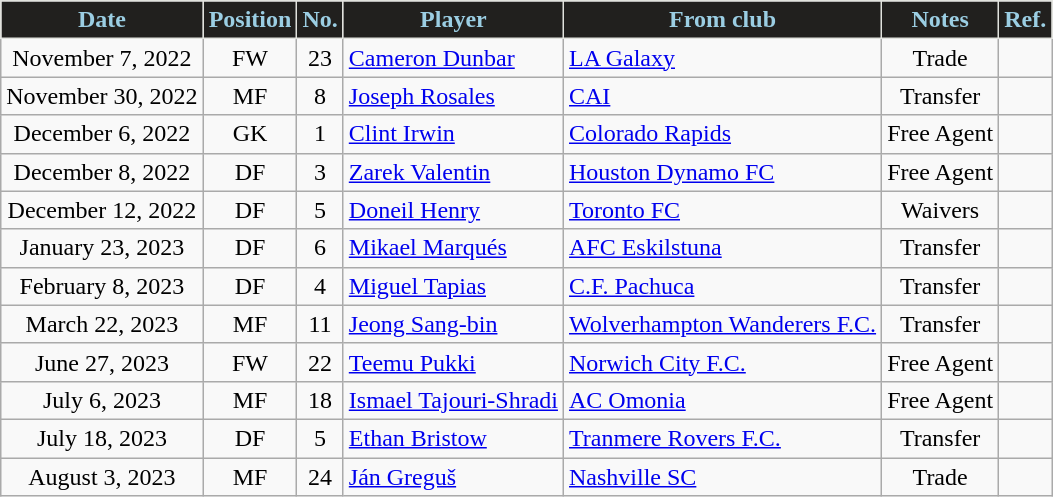<table class="wikitable sortable" style="text-align:center">
<tr>
<th style="background:#21201E;color:#9BCEE3;border:1px solid #E1E2DD">Date</th>
<th style="background:#21201E;color:#9BCEE3;border:1px solid #E1E2DD">Position</th>
<th style="background:#21201E;color:#9BCEE3;border:1px solid #E1E2DD">No.</th>
<th style="background:#21201E;color:#9BCEE3;border:1px solid #E1E2DD">Player</th>
<th style="background:#21201E;color:#9BCEE3;border:1px solid #E1E2DD">From club</th>
<th style="background:#21201E;color:#9BCEE3;border:1px solid #E1E2DD">Notes</th>
<th style="background:#21201E;color:#9BCEE3;border:1px solid #E1E2DD">Ref.</th>
</tr>
<tr>
<td>November 7, 2022</td>
<td>FW</td>
<td>23</td>
<td style="text-align:left"> <a href='#'>Cameron Dunbar</a></td>
<td style="text-align:left"> <a href='#'>LA Galaxy</a></td>
<td>Trade</td>
<td></td>
</tr>
<tr>
<td>November 30, 2022</td>
<td>MF</td>
<td>8</td>
<td style="text-align:left"> <a href='#'>Joseph Rosales</a></td>
<td style="text-align:left"> <a href='#'>CAI</a></td>
<td>Transfer</td>
<td></td>
</tr>
<tr>
<td>December 6, 2022</td>
<td>GK</td>
<td>1</td>
<td style="text-align:left"> <a href='#'>Clint Irwin</a></td>
<td style="text-align:left"> <a href='#'>Colorado Rapids</a></td>
<td>Free Agent</td>
<td></td>
</tr>
<tr>
<td>December 8, 2022</td>
<td>DF</td>
<td>3</td>
<td style="text-align:left"> <a href='#'>Zarek Valentin</a></td>
<td style="text-align:left"> <a href='#'>Houston Dynamo FC</a></td>
<td>Free Agent</td>
<td></td>
</tr>
<tr>
<td>December 12, 2022</td>
<td>DF</td>
<td>5</td>
<td style="text-align:left"> <a href='#'>Doneil Henry</a></td>
<td style="text-align:left"> <a href='#'>Toronto FC</a></td>
<td>Waivers</td>
<td></td>
</tr>
<tr>
<td>January 23, 2023</td>
<td>DF</td>
<td>6</td>
<td style="text-align:left"> <a href='#'>Mikael Marqués</a></td>
<td style="text-align:left"> <a href='#'>AFC Eskilstuna</a></td>
<td>Transfer</td>
<td></td>
</tr>
<tr>
<td>February 8, 2023</td>
<td>DF</td>
<td>4</td>
<td style="text-align:left"> <a href='#'>Miguel Tapias</a></td>
<td style="text-align:left"> <a href='#'>C.F. Pachuca</a></td>
<td>Transfer</td>
<td></td>
</tr>
<tr>
<td>March 22, 2023</td>
<td>MF</td>
<td>11</td>
<td style="text-align:left"> <a href='#'>Jeong Sang-bin</a></td>
<td style="text-align:left"> <a href='#'>Wolverhampton Wanderers F.C.</a></td>
<td>Transfer</td>
<td></td>
</tr>
<tr>
<td>June 27, 2023</td>
<td>FW</td>
<td>22</td>
<td style="text-align:left"> <a href='#'>Teemu Pukki</a></td>
<td style="text-align:left"> <a href='#'>Norwich City F.C.</a></td>
<td>Free Agent</td>
<td></td>
</tr>
<tr>
<td>July 6, 2023</td>
<td>MF</td>
<td>18</td>
<td style="text-align:left"> <a href='#'>Ismael Tajouri-Shradi</a></td>
<td style="text-align:left"> <a href='#'>AC Omonia</a></td>
<td>Free Agent</td>
<td></td>
</tr>
<tr>
<td>July 18, 2023</td>
<td>DF</td>
<td>5</td>
<td style="text-align:left"> <a href='#'>Ethan Bristow</a></td>
<td style="text-align:left"> <a href='#'>Tranmere Rovers F.C.</a></td>
<td>Transfer</td>
<td></td>
</tr>
<tr>
<td>August 3, 2023</td>
<td>MF</td>
<td>24</td>
<td style="text-align:left"> <a href='#'>Ján Greguš</a></td>
<td style="text-align:left"> <a href='#'>Nashville SC</a></td>
<td>Trade</td>
<td></td>
</tr>
</table>
